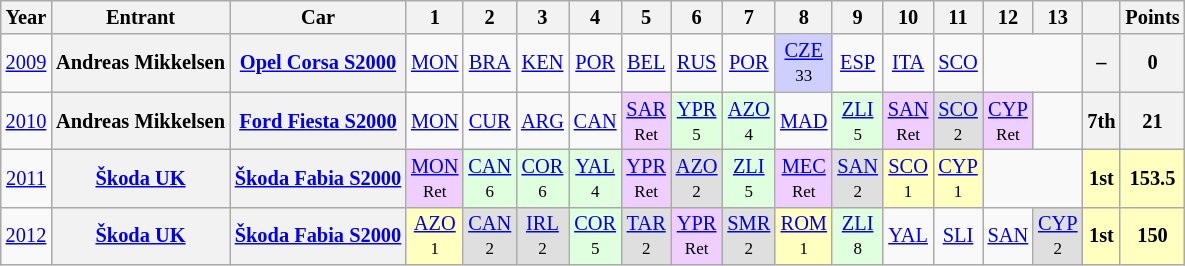<table class="wikitable" border="1" style="text-align:center; font-size:85%;">
<tr>
<th>Year</th>
<th>Entrant</th>
<th>Car</th>
<th>1</th>
<th>2</th>
<th>3</th>
<th>4</th>
<th>5</th>
<th>6</th>
<th>7</th>
<th>8</th>
<th>9</th>
<th>10</th>
<th>11</th>
<th>12</th>
<th>13</th>
<th></th>
<th>Points</th>
</tr>
<tr>
<td><a href='#'>2009</a></td>
<th nowrap>Andreas Mikkelsen</th>
<th nowrap><a href='#'>Opel Corsa S2000</a></th>
<td><a href='#'>MON</a></td>
<td><a href='#'>BRA</a></td>
<td><a href='#'>KEN</a></td>
<td><a href='#'>POR</a></td>
<td><a href='#'>BEL</a></td>
<td><a href='#'>RUS</a></td>
<td><a href='#'>POR</a></td>
<td style="background:#CFCFFF;"><a href='#'>CZE</a><br><small>33</small></td>
<td><a href='#'>ESP</a></td>
<td><a href='#'>ITA</a></td>
<td><a href='#'>SCO</a></td>
<td colspan=2></td>
<th>–</th>
<th>0</th>
</tr>
<tr>
<td><a href='#'>2010</a></td>
<th nowrap>Andreas Mikkelsen</th>
<th nowrap><a href='#'>Ford Fiesta S2000</a></th>
<td><a href='#'>MON</a></td>
<td><a href='#'>CUR</a></td>
<td><a href='#'>ARG</a></td>
<td><a href='#'>CAN</a></td>
<td style="background:#efcfff;"><a href='#'>SAR</a><br><small>Ret</small></td>
<td style="background:#dfffdf;"><a href='#'>YPR</a><br><small>5</small></td>
<td style="background:#dfffdf;"><a href='#'>AZO</a><br><small>4</small></td>
<td><a href='#'>MAD</a></td>
<td style="background:#dfffdf;"><a href='#'>ZLI</a><br><small>5</small></td>
<td style="background:#efcfff;"><a href='#'>SAN</a><br><small>Ret</small></td>
<td style="background:#dfdfdf;"><a href='#'>SCO</a><br><small>2</small></td>
<td style="background:#efcfff;"><a href='#'>CYP</a><br><small>Ret</small></td>
<td></td>
<th>7th</th>
<th>21</th>
</tr>
<tr>
<td><a href='#'>2011</a></td>
<th nowrap><a href='#'>Škoda UK</a></th>
<th nowrap><a href='#'>Škoda Fabia S2000</a></th>
<td style="background:#efcfff;"><a href='#'>MON</a> <br><small>Ret</small></td>
<td style="background:#dfffdf;"><a href='#'>CAN</a> <br><small>6</small></td>
<td style="background:#dfffdf;"><a href='#'>COR</a> <br><small>6</small></td>
<td style="background:#dfffdf;"><a href='#'>YAL</a> <br><small>4</small></td>
<td style="background:#efcfff;"><a href='#'>YPR</a> <br><small>Ret</small></td>
<td style="background:#dfdfdf;"><a href='#'>AZO</a> <br><small>2</small></td>
<td style="background:#dfffdf;"><a href='#'>ZLI</a> <br><small>5</small></td>
<td style="background:#efcfff;"><a href='#'>MEC</a> <br><small>Ret</small></td>
<td style="background:#dfdfdf;"><a href='#'>SAN</a> <br><small>2</small></td>
<td style="background:#FFFFBF;"><a href='#'>SCO</a> <br><small>1</small></td>
<td style="background:#FFFFBF;"><a href='#'>CYP</a> <br><small>1</small></td>
<td colspan=2></td>
<td style="background:#FFFFBF;"><strong>1st</strong></td>
<td style="background:#FFFFBF;"><strong>153.5</strong></td>
</tr>
<tr>
<td><a href='#'>2012</a></td>
<th nowrap><a href='#'>Škoda UK</a></th>
<th nowrap><a href='#'>Škoda Fabia S2000</a></th>
<td style="background:#ffffbf;"><a href='#'>AZO</a> <br><small>1</small></td>
<td style="background:#dfdfdf;"><a href='#'>CAN</a> <br><small>2</small></td>
<td style="background:#dfdfdf;"><a href='#'>IRL</a><br><small>2</small></td>
<td style="background:#dfffdf;"><a href='#'>COR</a><br><small>5</small></td>
<td style="background:#dfdfdf;"><a href='#'>TAR</a><br><small>2</small></td>
<td style="background:#efcfff;"><a href='#'>YPR</a><br><small>Ret</small></td>
<td style="background:#dfdfdf;"><a href='#'>SMR</a><br><small>2</small></td>
<td style="background:#ffffbf;"><a href='#'>ROM</a><br><small>1</small></td>
<td style="background:#dfffdf;"><a href='#'>ZLI</a><br><small>8</small></td>
<td><a href='#'>YAL</a></td>
<td><a href='#'>SLI</a></td>
<td><a href='#'>SAN</a></td>
<td style="background:#dfdfdf;"><a href='#'>CYP</a><br><small>2</small></td>
<td style="background:#ffffbf;"><strong>1st</strong></td>
<td style="background:#ffffbf;"><strong>150</strong></td>
</tr>
</table>
